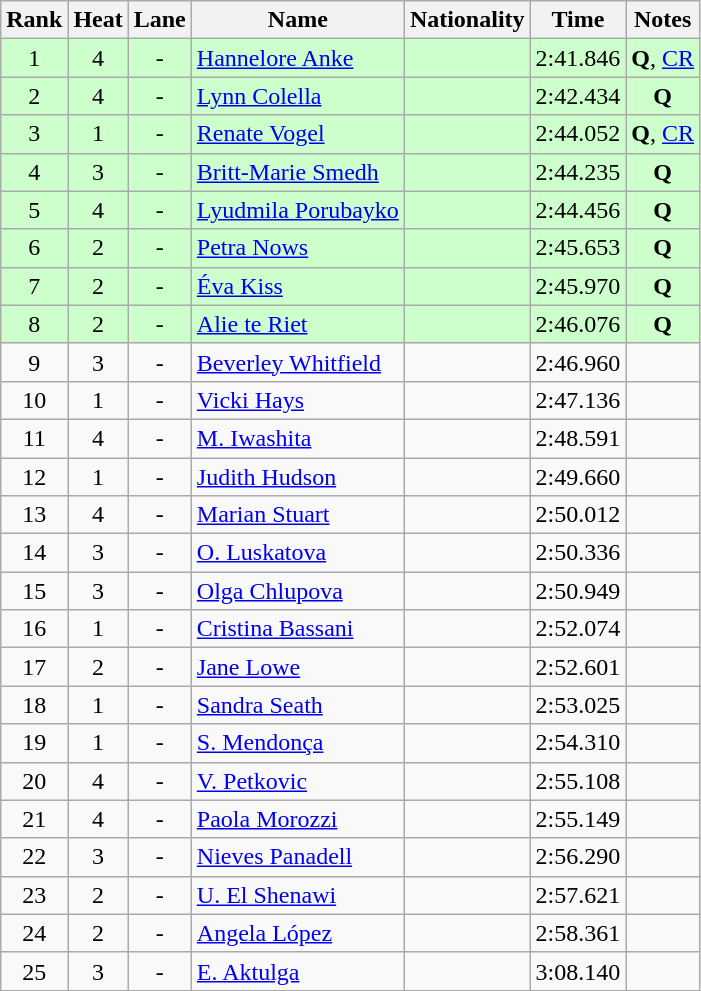<table class="wikitable sortable" style="text-align:center">
<tr>
<th>Rank</th>
<th>Heat</th>
<th>Lane</th>
<th>Name</th>
<th>Nationality</th>
<th>Time</th>
<th>Notes</th>
</tr>
<tr bgcolor=ccffcc>
<td>1</td>
<td>4</td>
<td>-</td>
<td align=left><a href='#'>Hannelore Anke</a></td>
<td align=left></td>
<td>2:41.846</td>
<td><strong>Q</strong>, <a href='#'>CR</a></td>
</tr>
<tr bgcolor=ccffcc>
<td>2</td>
<td>4</td>
<td>-</td>
<td align=left><a href='#'>Lynn Colella</a></td>
<td align=left></td>
<td>2:42.434</td>
<td><strong>Q</strong></td>
</tr>
<tr bgcolor=ccffcc>
<td>3</td>
<td>1</td>
<td>-</td>
<td align=left><a href='#'>Renate Vogel</a></td>
<td align=left></td>
<td>2:44.052</td>
<td><strong>Q</strong>, <a href='#'>CR</a></td>
</tr>
<tr bgcolor=ccffcc>
<td>4</td>
<td>3</td>
<td>-</td>
<td align=left><a href='#'>Britt-Marie Smedh</a></td>
<td align=left></td>
<td>2:44.235</td>
<td><strong>Q</strong></td>
</tr>
<tr bgcolor=ccffcc>
<td>5</td>
<td>4</td>
<td>-</td>
<td align=left><a href='#'>Lyudmila Porubayko</a></td>
<td align=left></td>
<td>2:44.456</td>
<td><strong>Q</strong></td>
</tr>
<tr bgcolor=ccffcc>
<td>6</td>
<td>2</td>
<td>-</td>
<td align=left><a href='#'>Petra Nows</a></td>
<td align=left></td>
<td>2:45.653</td>
<td><strong>Q</strong></td>
</tr>
<tr bgcolor=ccffcc>
<td>7</td>
<td>2</td>
<td>-</td>
<td align=left><a href='#'>Éva Kiss</a></td>
<td align=left></td>
<td>2:45.970</td>
<td><strong>Q</strong></td>
</tr>
<tr bgcolor=ccffcc>
<td>8</td>
<td>2</td>
<td>-</td>
<td align=left><a href='#'>Alie te Riet</a></td>
<td align=left></td>
<td>2:46.076</td>
<td><strong>Q</strong></td>
</tr>
<tr>
<td>9</td>
<td>3</td>
<td>-</td>
<td align=left><a href='#'>Beverley Whitfield</a></td>
<td align=left></td>
<td>2:46.960</td>
<td></td>
</tr>
<tr>
<td>10</td>
<td>1</td>
<td>-</td>
<td align=left><a href='#'>Vicki Hays</a></td>
<td align=left></td>
<td>2:47.136</td>
<td></td>
</tr>
<tr>
<td>11</td>
<td>4</td>
<td>-</td>
<td align=left><a href='#'>M. Iwashita</a></td>
<td align=left></td>
<td>2:48.591</td>
<td></td>
</tr>
<tr>
<td>12</td>
<td>1</td>
<td>-</td>
<td align=left><a href='#'>Judith Hudson</a></td>
<td align=left></td>
<td>2:49.660</td>
<td></td>
</tr>
<tr>
<td>13</td>
<td>4</td>
<td>-</td>
<td align=left><a href='#'>Marian Stuart</a></td>
<td align=left></td>
<td>2:50.012</td>
<td></td>
</tr>
<tr>
<td>14</td>
<td>3</td>
<td>-</td>
<td align=left><a href='#'>O. Luskatova</a></td>
<td align=left></td>
<td>2:50.336</td>
<td></td>
</tr>
<tr>
<td>15</td>
<td>3</td>
<td>-</td>
<td align=left><a href='#'>Olga Chlupova</a></td>
<td align=left></td>
<td>2:50.949</td>
<td></td>
</tr>
<tr>
<td>16</td>
<td>1</td>
<td>-</td>
<td align=left><a href='#'>Cristina Bassani</a></td>
<td align=left></td>
<td>2:52.074</td>
<td></td>
</tr>
<tr>
<td>17</td>
<td>2</td>
<td>-</td>
<td align=left><a href='#'>Jane Lowe</a></td>
<td align=left></td>
<td>2:52.601</td>
<td></td>
</tr>
<tr>
<td>18</td>
<td>1</td>
<td>-</td>
<td align=left><a href='#'>Sandra Seath</a></td>
<td align=left></td>
<td>2:53.025</td>
<td></td>
</tr>
<tr>
<td>19</td>
<td>1</td>
<td>-</td>
<td align=left><a href='#'>S. Mendonça</a></td>
<td align=left></td>
<td>2:54.310</td>
<td></td>
</tr>
<tr>
<td>20</td>
<td>4</td>
<td>-</td>
<td align=left><a href='#'>V. Petkovic</a></td>
<td align=left></td>
<td>2:55.108</td>
<td></td>
</tr>
<tr>
<td>21</td>
<td>4</td>
<td>-</td>
<td align=left><a href='#'>Paola Morozzi</a></td>
<td align=left></td>
<td>2:55.149</td>
<td></td>
</tr>
<tr>
<td>22</td>
<td>3</td>
<td>-</td>
<td align=left><a href='#'>Nieves Panadell</a></td>
<td align=left></td>
<td>2:56.290</td>
<td></td>
</tr>
<tr>
<td>23</td>
<td>2</td>
<td>-</td>
<td align=left><a href='#'>U. El Shenawi</a></td>
<td align=left></td>
<td>2:57.621</td>
<td></td>
</tr>
<tr>
<td>24</td>
<td>2</td>
<td>-</td>
<td align=left><a href='#'>Angela López</a></td>
<td align=left></td>
<td>2:58.361</td>
<td></td>
</tr>
<tr>
<td>25</td>
<td>3</td>
<td>-</td>
<td align=left><a href='#'>E. Aktulga</a></td>
<td align=left></td>
<td>3:08.140</td>
<td></td>
</tr>
</table>
